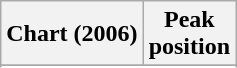<table class="wikitable sortable plainrowheaders" style="text-align:center">
<tr>
<th scope="col">Chart (2006)</th>
<th scope="col">Peak<br>position</th>
</tr>
<tr>
</tr>
<tr>
</tr>
<tr>
</tr>
</table>
